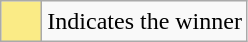<table class="wikitable">
<tr>
<td style="background:#FAEB86; height:20px; width:20px"></td>
<td>Indicates the winner</td>
</tr>
</table>
